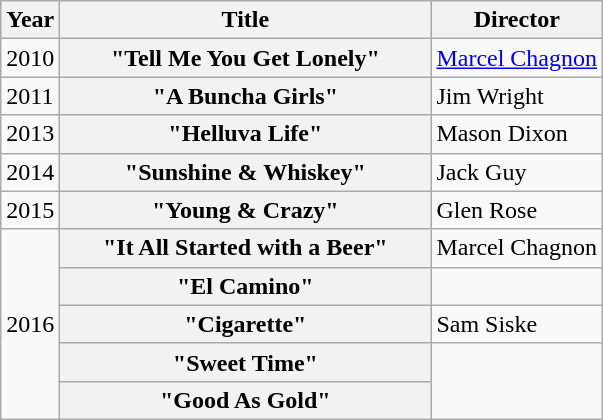<table class="wikitable plainrowheaders">
<tr>
<th>Year</th>
<th style="width:15em;">Title</th>
<th>Director</th>
</tr>
<tr>
<td>2010</td>
<th scope="row">"Tell Me You Get Lonely"</th>
<td><a href='#'>Marcel Chagnon</a></td>
</tr>
<tr>
<td>2011</td>
<th scope="row">"A Buncha Girls"</th>
<td>Jim Wright</td>
</tr>
<tr>
<td>2013</td>
<th scope="row">"Helluva Life"</th>
<td>Mason Dixon</td>
</tr>
<tr>
<td>2014</td>
<th scope="row">"Sunshine & Whiskey"</th>
<td>Jack Guy</td>
</tr>
<tr>
<td>2015</td>
<th scope="row">"Young & Crazy"</th>
<td>Glen Rose</td>
</tr>
<tr>
<td rowspan="5">2016</td>
<th scope="row">"It All Started with a Beer"</th>
<td>Marcel Chagnon</td>
</tr>
<tr>
<th scope="row">"El Camino"</th>
<td></td>
</tr>
<tr>
<th scope="row">"Cigarette"</th>
<td>Sam Siske</td>
</tr>
<tr>
<th scope="row">"Sweet Time"</th>
</tr>
<tr>
<th scope="row">"Good As Gold"</th>
</tr>
</table>
